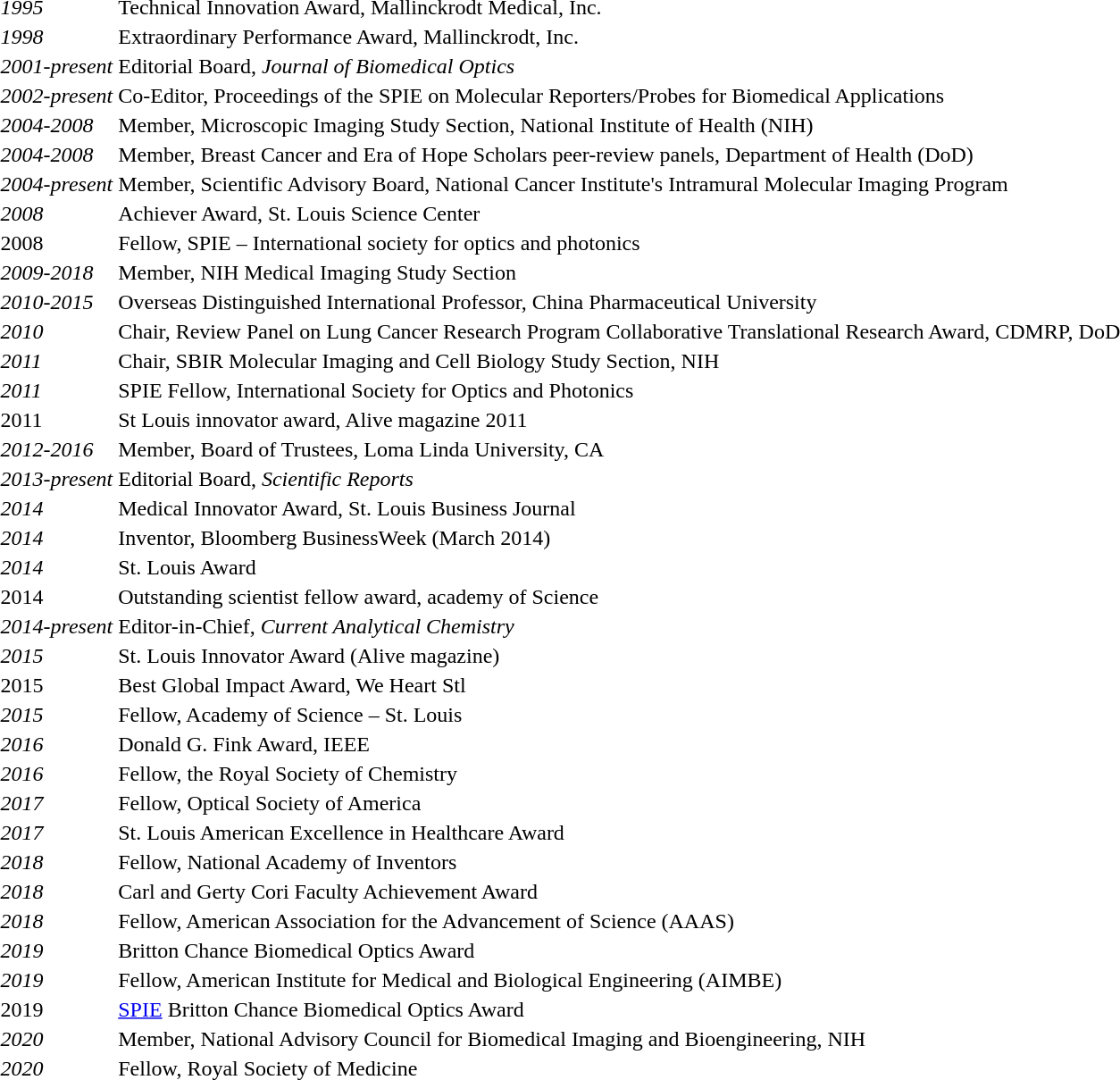<table>
<tr>
<td><em>1995  </em></td>
<td>Technical Innovation Award, Mallinckrodt Medical, Inc.</td>
</tr>
<tr>
<td><em>1998    </em></td>
<td>Extraordinary Performance Award, Mallinckrodt, Inc.</td>
</tr>
<tr>
<td><em>2001-present</em></td>
<td>Editorial Board, <em>Journal of Biomedical Optics</em></td>
</tr>
<tr>
<td><em>2002-present</em></td>
<td>Co-Editor, Proceedings of the SPIE on Molecular Reporters/Probes for Biomedical Applications</td>
</tr>
<tr>
<td><em>2004-2008</em></td>
<td>Member, Microscopic Imaging Study Section, National Institute of Health (NIH)</td>
</tr>
<tr>
<td><em>2004-2008</em></td>
<td>Member, Breast Cancer and Era of Hope Scholars peer-review panels, Department of Health (DoD)</td>
</tr>
<tr>
<td><em>2004-present</em></td>
<td>Member, Scientific Advisory Board, National Cancer Institute's Intramural Molecular Imaging Program</td>
</tr>
<tr>
<td><em>2008</em></td>
<td>Achiever Award, St. Louis Science Center</td>
</tr>
<tr>
<td>2008</td>
<td>Fellow, SPIE – International society for optics and photonics</td>
</tr>
<tr>
<td><em>2009-2018</em></td>
<td>Member, NIH Medical Imaging Study Section</td>
</tr>
<tr>
<td><em>2010-2015</em></td>
<td>Overseas Distinguished International Professor, China Pharmaceutical University</td>
</tr>
<tr>
<td><em>2010</em></td>
<td>Chair, Review Panel on Lung Cancer Research Program Collaborative Translational Research Award, CDMRP, DoD</td>
</tr>
<tr>
<td><em>2011</em></td>
<td>Chair, SBIR Molecular Imaging and Cell Biology Study Section, NIH</td>
</tr>
<tr>
<td><em>2011</em></td>
<td>SPIE Fellow, International Society for Optics and Photonics</td>
</tr>
<tr>
<td>2011</td>
<td>St Louis innovator award, Alive magazine 2011</td>
</tr>
<tr>
<td><em>2012-2016</em></td>
<td>Member, Board of Trustees, Loma Linda University, CA</td>
</tr>
<tr>
<td><em>2013-present</em></td>
<td>Editorial Board, <em>Scientific Reports</em></td>
</tr>
<tr>
<td><em>2014</em></td>
<td>Medical Innovator Award, St. Louis Business Journal</td>
</tr>
<tr>
<td><em>2014</em></td>
<td>Inventor, Bloomberg BusinessWeek (March 2014)</td>
</tr>
<tr>
<td><em>2014</em></td>
<td>St. Louis Award</td>
</tr>
<tr>
<td>2014</td>
<td>Outstanding scientist fellow award, academy of Science</td>
</tr>
<tr>
<td><em>2014-present</em></td>
<td>Editor-in-Chief, <em>Current Analytical Chemistry</em></td>
</tr>
<tr>
<td><em>2015</em></td>
<td>St. Louis Innovator Award (Alive magazine)</td>
</tr>
<tr>
<td>2015</td>
<td>Best Global Impact Award, We Heart Stl</td>
</tr>
<tr>
<td><em>2015</em></td>
<td>Fellow, Academy of Science – St. Louis</td>
</tr>
<tr>
<td><em>2016</em></td>
<td>Donald G. Fink Award, IEEE</td>
</tr>
<tr>
<td><em>2016</em></td>
<td>Fellow, the Royal Society of Chemistry</td>
</tr>
<tr>
<td><em>2017</em></td>
<td>Fellow, Optical Society of America</td>
</tr>
<tr>
<td><em>2017</em></td>
<td>St. Louis American Excellence in Healthcare Award</td>
</tr>
<tr>
<td><em>2018</em></td>
<td>Fellow, National Academy of Inventors</td>
</tr>
<tr>
<td><em>2018</em></td>
<td>Carl and Gerty Cori Faculty Achievement Award</td>
</tr>
<tr>
<td><em>2018</em></td>
<td>Fellow, American Association for the Advancement of Science (AAAS)</td>
</tr>
<tr>
<td><em>2019</em></td>
<td>Britton Chance Biomedical Optics Award</td>
</tr>
<tr>
<td><em>2019</em></td>
<td>Fellow, American Institute for Medical and Biological Engineering (AIMBE)</td>
</tr>
<tr>
<td>2019</td>
<td><a href='#'>SPIE</a> Britton Chance Biomedical Optics Award</td>
</tr>
<tr>
<td><em>2020</em></td>
<td>Member, National Advisory Council for Biomedical Imaging and Bioengineering, NIH</td>
</tr>
<tr>
<td><em>2020</em></td>
<td>Fellow, Royal Society of Medicine</td>
</tr>
</table>
